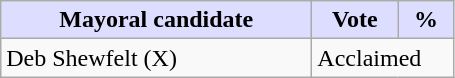<table class="wikitable">
<tr>
<th style="background:#ddf; width:200px;">Mayoral candidate </th>
<th style="background:#ddf; width:50px;">Vote</th>
<th style="background:#ddf; width:30px;">%</th>
</tr>
<tr>
<td>Deb Shewfelt (X)</td>
<td colspan="2">Acclaimed</td>
</tr>
</table>
